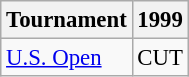<table class="wikitable" style="font-size:95%;text-align:center;">
<tr>
<th>Tournament</th>
<th>1999</th>
</tr>
<tr>
<td align=left><a href='#'>U.S. Open</a></td>
<td>CUT</td>
</tr>
</table>
